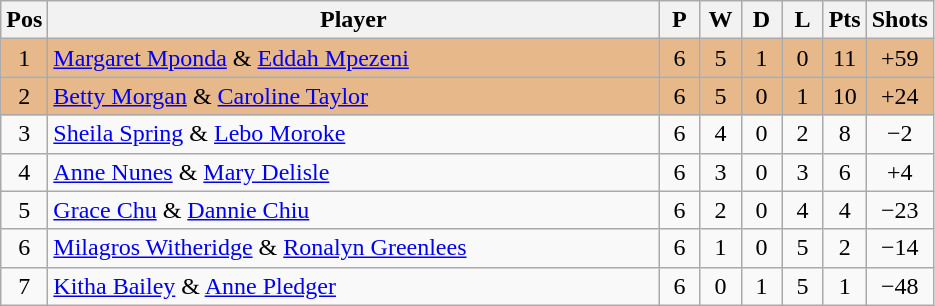<table class="wikitable" style="font-size: 100%">
<tr>
<th width=20>Pos</th>
<th width=400>Player</th>
<th width=20>P</th>
<th width=20>W</th>
<th width=20>D</th>
<th width=20>L</th>
<th width=20>Pts</th>
<th width=30>Shots</th>
</tr>
<tr align=center style="background: #E6B88A;">
<td>1</td>
<td align="left"> <a href='#'>Margaret Mponda</a> & <a href='#'>Eddah Mpezeni</a></td>
<td>6</td>
<td>5</td>
<td>1</td>
<td>0</td>
<td>11</td>
<td>+59</td>
</tr>
<tr align=center style="background: #E6B88A;">
<td>2</td>
<td align="left"> <a href='#'>Betty Morgan</a> & <a href='#'>Caroline Taylor</a></td>
<td>6</td>
<td>5</td>
<td>0</td>
<td>1</td>
<td>10</td>
<td>+24</td>
</tr>
<tr align=center>
<td>3</td>
<td align="left"> <a href='#'>Sheila Spring</a> & <a href='#'>Lebo Moroke</a></td>
<td>6</td>
<td>4</td>
<td>0</td>
<td>2</td>
<td>8</td>
<td>−2</td>
</tr>
<tr align=center>
<td>4</td>
<td align="left"> <a href='#'>Anne Nunes</a> & <a href='#'>Mary Delisle</a></td>
<td>6</td>
<td>3</td>
<td>0</td>
<td>3</td>
<td>6</td>
<td>+4</td>
</tr>
<tr align=center>
<td>5</td>
<td align="left"> <a href='#'>Grace Chu</a> & <a href='#'>Dannie Chiu</a></td>
<td>6</td>
<td>2</td>
<td>0</td>
<td>4</td>
<td>4</td>
<td>−23</td>
</tr>
<tr align=center>
<td>6</td>
<td align="left"> <a href='#'>Milagros Witheridge</a> & <a href='#'>Ronalyn Greenlees</a></td>
<td>6</td>
<td>1</td>
<td>0</td>
<td>5</td>
<td>2</td>
<td>−14</td>
</tr>
<tr align=center>
<td>7</td>
<td align="left"> <a href='#'>Kitha Bailey</a> & <a href='#'>Anne Pledger</a></td>
<td>6</td>
<td>0</td>
<td>1</td>
<td>5</td>
<td>1</td>
<td>−48</td>
</tr>
</table>
